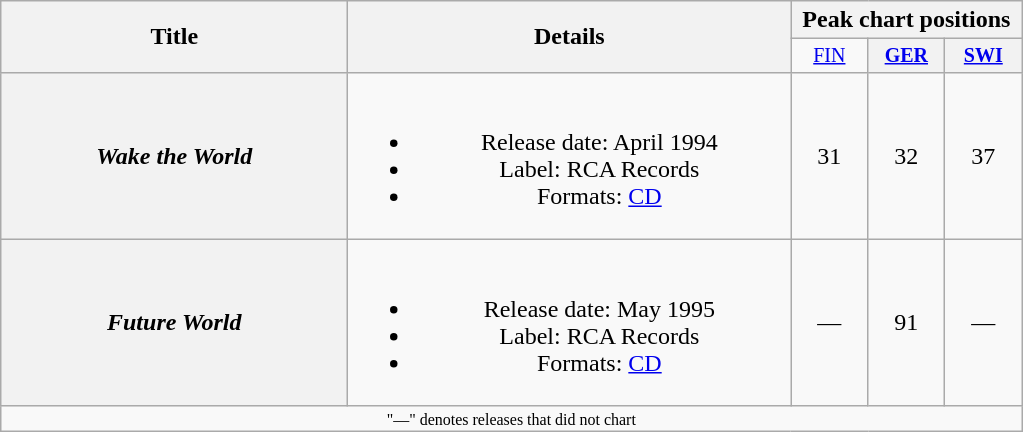<table class="wikitable plainrowheaders" style="text-align:center;">
<tr>
<th rowspan="2" style="width:14em;">Title</th>
<th rowspan="2" style="width:18em;">Details</th>
<th colspan="3">Peak chart positions</th>
</tr>
<tr style="font-size:smaller;">
<td style="width:45px;"><a href='#'>FIN</a></td>
<th style="width:45px;"><a href='#'>GER</a></th>
<th style="width:45px;"><a href='#'>SWI</a></th>
</tr>
<tr>
<th scope="row"><em>Wake the World</em></th>
<td><br><ul><li>Release date:  April 1994</li><li>Label: RCA Records</li><li>Formats: <a href='#'>CD</a></li></ul></td>
<td>31</td>
<td>32</td>
<td>37</td>
</tr>
<tr>
<th scope="row"><em>Future World</em></th>
<td><br><ul><li>Release date:  May 1995</li><li>Label: RCA Records</li><li>Formats: <a href='#'>CD</a></li></ul></td>
<td>—</td>
<td>91</td>
<td>—</td>
</tr>
<tr>
<td colspan="15" style="font-size:8pt">"—" denotes releases that did not chart</td>
</tr>
</table>
